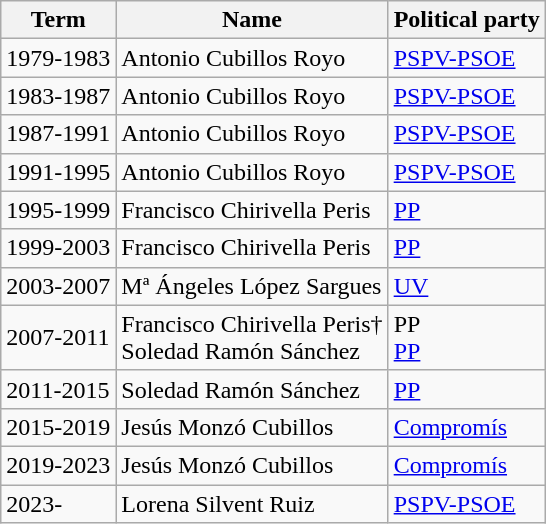<table class=wikitable align="center">
<tr>
<th>Term</th>
<th>Name</th>
<th>Political party</th>
</tr>
<tr>
<td>1979-1983</td>
<td>Antonio Cubillos Royo</td>
<td> <a href='#'>PSPV-PSOE</a></td>
</tr>
<tr>
<td>1983-1987</td>
<td>Antonio Cubillos Royo</td>
<td> <a href='#'>PSPV-PSOE</a></td>
</tr>
<tr>
<td>1987-1991</td>
<td>Antonio Cubillos Royo</td>
<td> <a href='#'>PSPV-PSOE</a></td>
</tr>
<tr>
<td>1991-1995</td>
<td>Antonio Cubillos Royo</td>
<td> <a href='#'>PSPV-PSOE</a></td>
</tr>
<tr>
<td>1995-1999</td>
<td>Francisco Chirivella Peris</td>
<td> <a href='#'>PP</a></td>
</tr>
<tr>
<td>1999-2003</td>
<td>Francisco Chirivella Peris</td>
<td> <a href='#'>PP</a></td>
</tr>
<tr>
<td>2003-2007</td>
<td>Mª Ángeles López Sargues</td>
<td> <a href='#'>UV</a></td>
</tr>
<tr>
<td>2007-2011</td>
<td>Francisco Chirivella Peris† <br> Soledad Ramón Sánchez</td>
<td> PP <br>  <a href='#'>PP</a></td>
</tr>
<tr>
<td>2011-2015</td>
<td>Soledad Ramón Sánchez</td>
<td> <a href='#'>PP</a></td>
</tr>
<tr>
<td>2015-2019</td>
<td>Jesús Monzó Cubillos</td>
<td> <a href='#'>Compromís</a></td>
</tr>
<tr>
<td>2019-2023</td>
<td>Jesús Monzó Cubillos</td>
<td> <a href='#'>Compromís</a></td>
</tr>
<tr>
<td>2023-</td>
<td>Lorena Silvent Ruiz</td>
<td> <a href='#'>PSPV-PSOE</a></td>
</tr>
</table>
